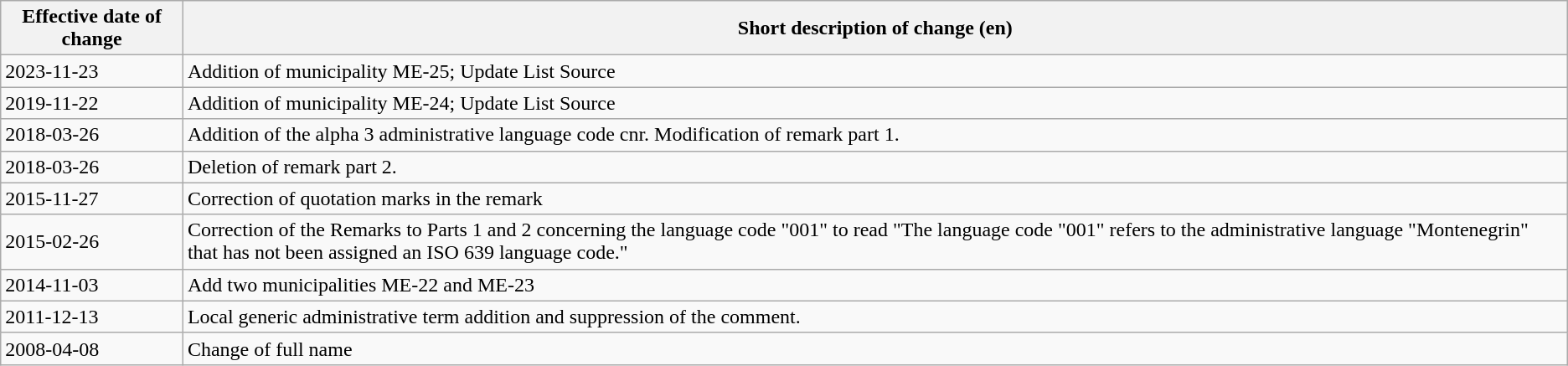<table class="wikitable">
<tr>
<th>Effective date of change</th>
<th>Short description of change (en)</th>
</tr>
<tr>
<td>2023-11-23</td>
<td>Addition of municipality ME-25; Update List Source</td>
</tr>
<tr>
<td>2019-11-22</td>
<td>Addition of municipality ME-24; Update List Source</td>
</tr>
<tr>
<td>2018-03-26</td>
<td>Addition of the alpha 3 administrative language code cnr. Modification of remark part 1.</td>
</tr>
<tr>
<td>2018-03-26</td>
<td>Deletion of remark part 2.</td>
</tr>
<tr>
<td>2015-11-27</td>
<td>Correction of quotation marks in the remark</td>
</tr>
<tr>
<td>2015-02-26</td>
<td>Correction of the Remarks to Parts 1 and 2 concerning the language code "001" to read "The language code "001" refers to the administrative language "Montenegrin" that has not been assigned an ISO 639 language code."</td>
</tr>
<tr>
<td>2014-11-03</td>
<td>Add two municipalities ME-22 and ME-23</td>
</tr>
<tr>
<td>2011-12-13</td>
<td>Local generic administrative term addition and suppression of the comment.</td>
</tr>
<tr>
<td>2008-04-08</td>
<td>Change of full name</td>
</tr>
</table>
